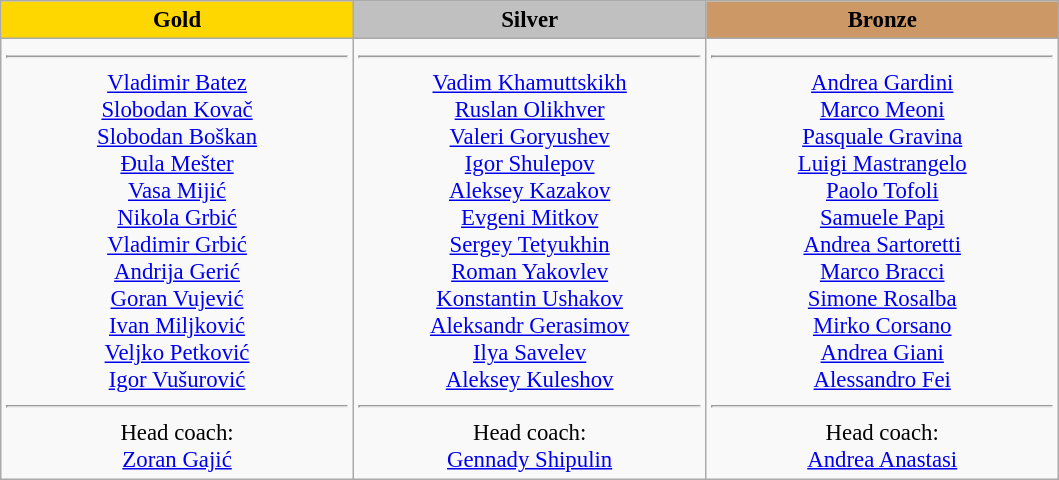<table class="wikitable" style="text-align:center; font-size:95%;">
<tr>
<th style="width:15em; background:gold">Gold</th>
<th style="width:15em; background:silver">Silver</th>
<th style="width:15em; background:#cc9966">Bronze</th>
</tr>
<tr>
<td><hr><a href='#'>Vladimir Batez</a><br><a href='#'>Slobodan Kovač</a><br><a href='#'>Slobodan Boškan</a><br><a href='#'>Đula Mešter</a><br><a href='#'>Vasa Mijić</a><br><a href='#'>Nikola Grbić</a><br><a href='#'>Vladimir Grbić</a><br><a href='#'>Andrija Gerić</a><br><a href='#'>Goran Vujević</a><br><a href='#'>Ivan Miljković</a><br><a href='#'>Veljko Petković</a><br><a href='#'>Igor Vušurović</a><br><hr>Head coach:<br><a href='#'>Zoran Gajić</a></td>
<td><hr><a href='#'>Vadim Khamuttskikh</a><br><a href='#'>Ruslan Olikhver</a><br><a href='#'>Valeri Goryushev</a><br><a href='#'>Igor Shulepov</a><br><a href='#'>Aleksey Kazakov</a><br><a href='#'>Evgeni Mitkov</a><br><a href='#'>Sergey Tetyukhin</a><br><a href='#'>Roman Yakovlev</a><br><a href='#'>Konstantin Ushakov</a><br><a href='#'>Aleksandr Gerasimov</a><br><a href='#'>Ilya Savelev</a><br><a href='#'>Aleksey Kuleshov</a><br><hr>Head coach:<br><a href='#'>Gennady Shipulin</a></td>
<td><hr><a href='#'>Andrea Gardini</a><br><a href='#'>Marco Meoni</a><br><a href='#'>Pasquale Gravina</a><br><a href='#'>Luigi Mastrangelo</a><br><a href='#'>Paolo Tofoli</a><br><a href='#'>Samuele Papi</a><br><a href='#'>Andrea Sartoretti</a><br><a href='#'>Marco Bracci</a><br><a href='#'>Simone Rosalba</a><br><a href='#'>Mirko Corsano</a><br><a href='#'>Andrea Giani</a><br><a href='#'>Alessandro Fei</a><br><hr>Head coach:<br><a href='#'>Andrea Anastasi</a></td>
</tr>
</table>
